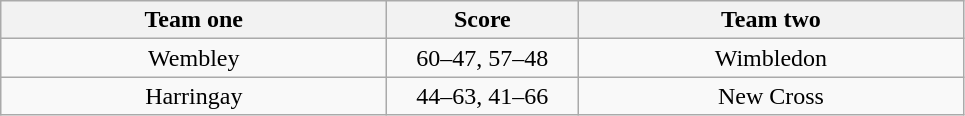<table class="wikitable" style="text-align: center">
<tr>
<th width=250>Team one</th>
<th width=120>Score</th>
<th width=250>Team two</th>
</tr>
<tr>
<td>Wembley</td>
<td>60–47, 57–48</td>
<td>Wimbledon</td>
</tr>
<tr>
<td>Harringay</td>
<td>44–63, 41–66</td>
<td>New Cross</td>
</tr>
</table>
